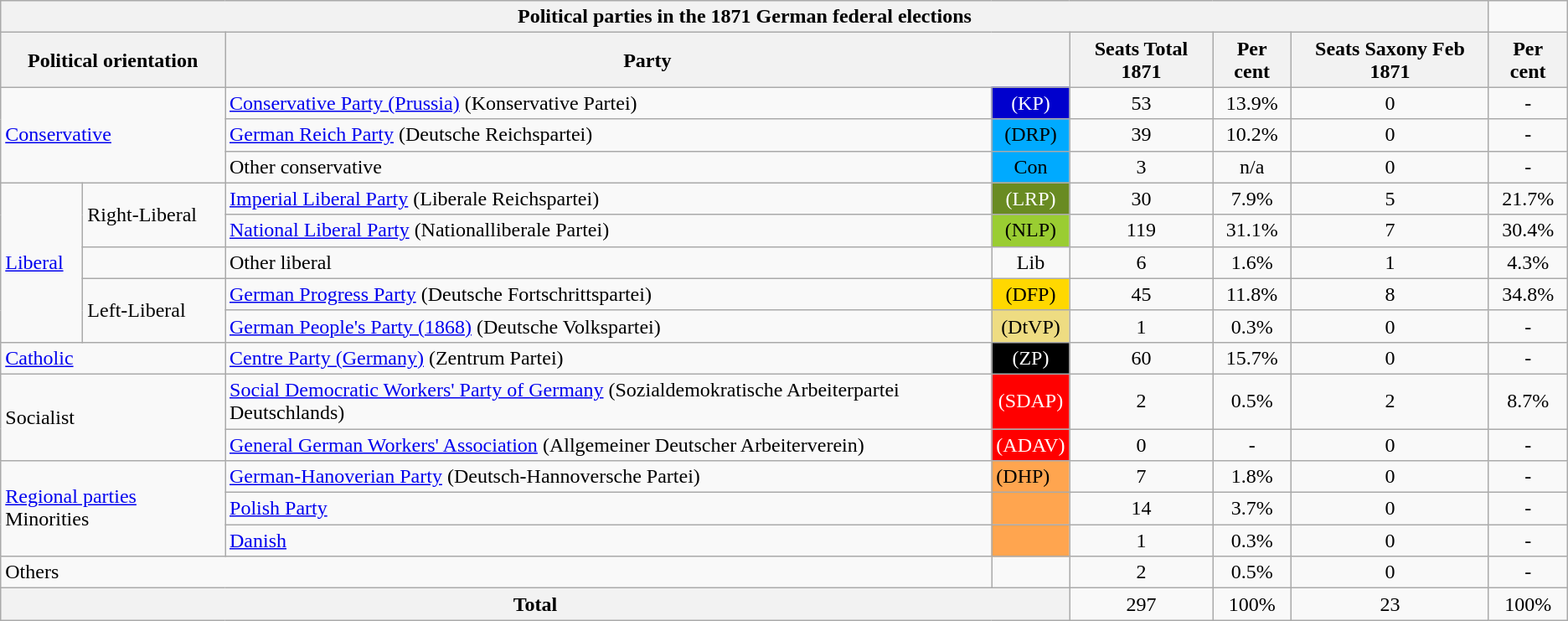<table class="wikitable">
<tr>
<th colspan="7">Political parties in the 1871 German federal elections</th>
</tr>
<tr>
<th colspan="2">Political orientation</th>
<th colspan="2">Party</th>
<th>Seats Total  1871</th>
<th>Per cent</th>
<th>Seats Saxony  Feb 1871</th>
<th>Per cent</th>
</tr>
<tr>
<td rowspan="3" colspan="2"><a href='#'>Conservative</a></td>
<td><a href='#'>Conservative Party (Prussia)</a> (Konservative Partei)</td>
<td style="background-color:#0000CD; width:50px; color:white" align="center">(KP)</td>
<td align="center">53</td>
<td align="center">13.9%</td>
<td align="center">0</td>
<td align="center">-</td>
</tr>
<tr>
<td><a href='#'>German Reich Party</a> (Deutsche Reichspartei)</td>
<td style="background-color:#00AAFF; width:20px" align="center">(DRP)</td>
<td align="center">39</td>
<td align="center">10.2%</td>
<td align="center">0</td>
<td align="center">-</td>
</tr>
<tr>
<td>Other conservative</td>
<td style="background-color:#00AAFF; width:20px" align="center">Con</td>
<td align="center">3</td>
<td align="center">n/a</td>
<td align="center">0</td>
<td align="center">-</td>
</tr>
<tr>
<td rowspan="5"><a href='#'>Liberal</a></td>
<td rowspan="2">Right-Liberal</td>
<td><a href='#'>Imperial Liberal Party</a> (Liberale Reichspartei)</td>
<td style="background-color:#698B22; width:20px; color:white" align="center">(LRP)</td>
<td align="center">30</td>
<td align="center">7.9%</td>
<td align="center">5</td>
<td align="center">21.7%</td>
</tr>
<tr>
<td><a href='#'>National Liberal Party</a> (Nationalliberale Partei)</td>
<td style="background-color:#9ACD32; width:20px" align="center">(NLP)</td>
<td align="center">119</td>
<td align="center">31.1%</td>
<td align="center">7</td>
<td align="center">30.4%</td>
</tr>
<tr>
<td></td>
<td>Other liberal</td>
<td align="center">Lib</td>
<td align="center">6</td>
<td align="center">1.6%</td>
<td align="center">1</td>
<td align="center">4.3%</td>
</tr>
<tr>
<td rowspan="2">Left-Liberal</td>
<td><a href='#'>German Progress Party</a> (Deutsche Fortschrittspartei)</td>
<td style="background-color:#FFD800; width:20px" align="center">(DFP)</td>
<td align="center">45</td>
<td align="center">11.8%</td>
<td align="center">8</td>
<td align="center">34.8%</td>
</tr>
<tr>
<td><a href='#'>German People's Party (1868)</a> (Deutsche Volkspartei)</td>
<td style="background-color:#EEDC82; width:20px" align="center">(DtVP)</td>
<td align="center">1</td>
<td align="center">0.3%</td>
<td align="center">0</td>
<td align="center">-</td>
</tr>
<tr>
<td colspan="2"><a href='#'>Catholic</a></td>
<td><a href='#'>Centre Party (Germany)</a> (Zentrum Partei)</td>
<td style="background-color:#000000; width:20px; color:white" align="center">(ZP)</td>
<td align="center">60</td>
<td align="center">15.7%</td>
<td align="center">0</td>
<td align="center">-</td>
</tr>
<tr>
<td rowspan="2"  colspan="2">Socialist</td>
<td><a href='#'>Social Democratic Workers' Party of Germany</a> (Sozialdemokratische Arbeiterpartei Deutschlands)</td>
<td style="background-color:#FF0000; width:20px; color:white" align="center">(SDAP)</td>
<td align="center">2</td>
<td align="center">0.5%</td>
<td align="center">2</td>
<td align="center">8.7%</td>
</tr>
<tr>
<td><a href='#'>General German Workers' Association</a> (Allgemeiner Deutscher Arbeiterverein)</td>
<td style="background-color:#FF0000; width:20px; color:white" align="center">(ADAV)</td>
<td align="center">0</td>
<td align="center">-</td>
<td align="center">0</td>
<td align="center">-</td>
</tr>
<tr>
<td rowspan="3" colspan="2"><a href='#'>Regional parties</a>  Minorities</td>
<td><a href='#'>German-Hanoverian Party</a> (Deutsch-Hannoversche Partei)</td>
<td style="background-color:#FFA54F; width:20px">(DHP)</td>
<td align="center">7</td>
<td align="center">1.8%</td>
<td align="center">0</td>
<td align="center">-</td>
</tr>
<tr>
<td><a href='#'>Polish Party</a></td>
<td style="background-color:#FFA54F; width:20px"></td>
<td align="center">14</td>
<td align="center">3.7%</td>
<td align="center">0</td>
<td align="center">-</td>
</tr>
<tr>
<td><a href='#'>Danish</a></td>
<td style="background-color:#FFA54F; width:20px"></td>
<td align="center">1</td>
<td align="center">0.3%</td>
<td align="center">0</td>
<td align="center">-</td>
</tr>
<tr>
<td colspan="3">Others</td>
<td></td>
<td align="center">2</td>
<td align="center">0.5%</td>
<td align="center">0</td>
<td align="center">-</td>
</tr>
<tr>
<th colspan="4" align="left">Total</th>
<td align="center">297</td>
<td align="center">100%</td>
<td align="center">23</td>
<td align="center">100%</td>
</tr>
</table>
